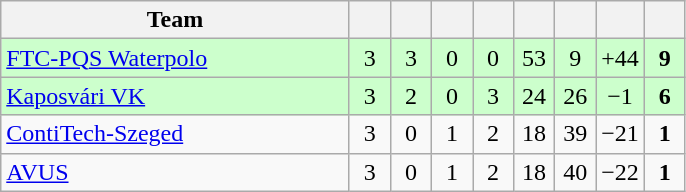<table class="wikitable" style="text-align:center;">
<tr>
<th width=225>Team</th>
<th width=20></th>
<th width=20></th>
<th width=20></th>
<th width=20></th>
<th width=20></th>
<th width=20></th>
<th width=20></th>
<th width=20></th>
</tr>
<tr style="background:#cfc;">
<td align="left"> <a href='#'>FTC-PQS Waterpolo</a></td>
<td>3</td>
<td>3</td>
<td>0</td>
<td>0</td>
<td>53</td>
<td>9</td>
<td>+44</td>
<td><strong>9</strong></td>
</tr>
<tr style="background:#cfc;">
<td align="left"> <a href='#'>Kaposvári VK</a></td>
<td>3</td>
<td>2</td>
<td>0</td>
<td>3</td>
<td>24</td>
<td>26</td>
<td>−1</td>
<td><strong>6</strong></td>
</tr>
<tr>
<td align="left"> <a href='#'>ContiTech-Szeged</a></td>
<td>3</td>
<td>0</td>
<td>1</td>
<td>2</td>
<td>18</td>
<td>39</td>
<td>−21</td>
<td><strong>1</strong></td>
</tr>
<tr>
<td align="left"> <a href='#'>AVUS</a></td>
<td>3</td>
<td>0</td>
<td>1</td>
<td>2</td>
<td>18</td>
<td>40</td>
<td>−22</td>
<td><strong>1</strong></td>
</tr>
</table>
